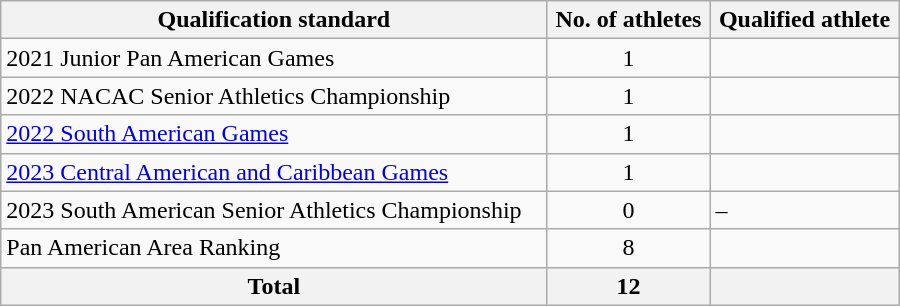<table class="wikitable" style="text-align:left; width:600px;">
<tr>
<th>Qualification standard</th>
<th>No. of athletes</th>
<th>Qualified athlete</th>
</tr>
<tr>
<td>2021 Junior Pan American Games</td>
<td align=center>1</td>
<td></td>
</tr>
<tr>
<td>2022 NACAC Senior Athletics Championship</td>
<td align=center>1</td>
<td></td>
</tr>
<tr>
<td><a href='#'>2022 South American Games</a></td>
<td align=center>1</td>
<td></td>
</tr>
<tr>
<td><a href='#'>2023 Central American and Caribbean Games</a></td>
<td align=center>1</td>
<td></td>
</tr>
<tr>
<td>2023 South American Senior Athletics Championship</td>
<td align=center>0</td>
<td>–</td>
</tr>
<tr>
<td>Pan American Area Ranking</td>
<td align=center>8</td>
<td></td>
</tr>
<tr>
<th>Total</th>
<th>12</th>
<th colspan=2></th>
</tr>
</table>
